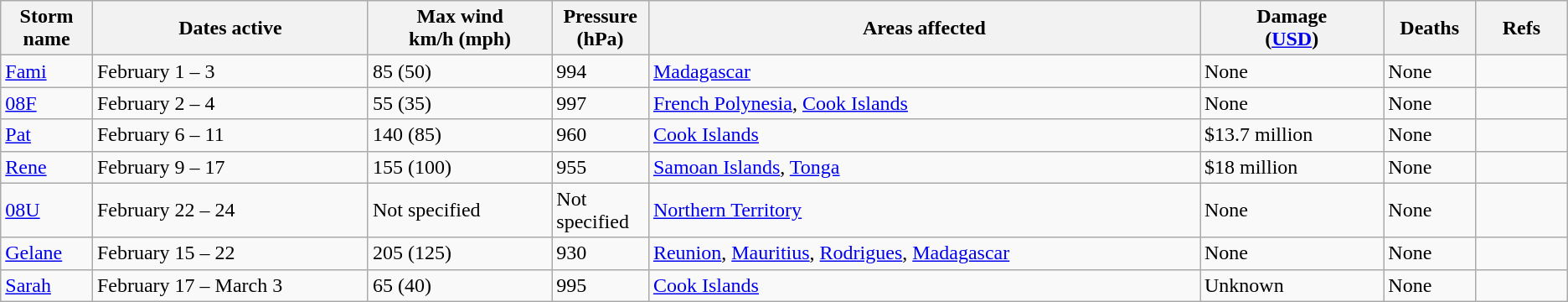<table class="wikitable sortable">
<tr>
<th width="5%">Storm name</th>
<th width="15%">Dates active</th>
<th width="10%">Max wind<br>km/h (mph)</th>
<th width="5%">Pressure<br>(hPa)</th>
<th width="30%">Areas affected</th>
<th width="10%">Damage<br>(<a href='#'>USD</a>)</th>
<th width="5%">Deaths</th>
<th width="5%">Refs</th>
</tr>
<tr>
<td><a href='#'>Fami</a></td>
<td>February 1 – 3</td>
<td>85 (50)</td>
<td>994</td>
<td><a href='#'>Madagascar</a></td>
<td>None</td>
<td>None</td>
<td></td>
</tr>
<tr>
<td><a href='#'>08F</a></td>
<td>February 2 – 4</td>
<td>55 (35)</td>
<td>997</td>
<td><a href='#'>French Polynesia</a>, <a href='#'>Cook Islands</a></td>
<td>None</td>
<td>None</td>
<td></td>
</tr>
<tr>
<td><a href='#'>Pat</a></td>
<td>February 6 – 11</td>
<td>140 (85)</td>
<td>960</td>
<td><a href='#'>Cook Islands</a></td>
<td>$13.7 million</td>
<td>None</td>
<td></td>
</tr>
<tr>
<td><a href='#'>Rene</a></td>
<td>February 9 – 17</td>
<td>155 (100)</td>
<td>955</td>
<td><a href='#'>Samoan Islands</a>, <a href='#'>Tonga</a></td>
<td>$18 million</td>
<td>None</td>
<td></td>
</tr>
<tr>
<td><a href='#'>08U</a></td>
<td>February 22 – 24</td>
<td>Not specified</td>
<td>Not specified</td>
<td><a href='#'>Northern Territory</a></td>
<td>None</td>
<td>None</td>
<td></td>
</tr>
<tr>
<td><a href='#'>Gelane</a></td>
<td>February 15 – 22</td>
<td>205 (125)</td>
<td>930</td>
<td><a href='#'>Reunion</a>, <a href='#'>Mauritius</a>,  <a href='#'>Rodrigues</a>, <a href='#'>Madagascar</a></td>
<td>None</td>
<td>None</td>
<td></td>
</tr>
<tr>
<td><a href='#'>Sarah</a></td>
<td>February 17 – March 3</td>
<td>65 (40)</td>
<td>995</td>
<td><a href='#'>Cook Islands</a></td>
<td>Unknown</td>
<td>None</td>
<td></td>
</tr>
</table>
